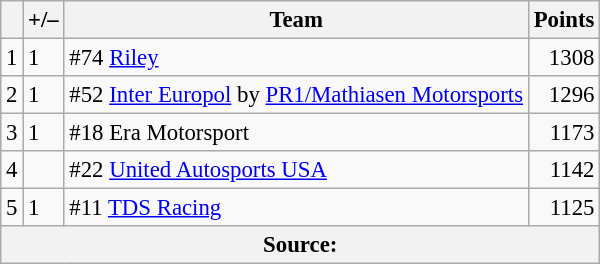<table class="wikitable" style="font-size: 95%;">
<tr>
<th scope="col"></th>
<th scope="col">+/–</th>
<th scope="col">Team</th>
<th scope="col">Points</th>
</tr>
<tr>
<td align=center>1</td>
<td align=left> 1</td>
<td>#74 <a href='#'>Riley</a></td>
<td align=right>1308</td>
</tr>
<tr>
<td align=center>2</td>
<td align=left> 1</td>
<td>#52 <a href='#'>Inter Europol</a> by <a href='#'>PR1/Mathiasen Motorsports</a></td>
<td align=right>1296</td>
</tr>
<tr>
<td align=center>3</td>
<td align=left> 1</td>
<td>#18 Era Motorsport</td>
<td align=right>1173</td>
</tr>
<tr>
<td align=center>4</td>
<td align=left></td>
<td>#22 <a href='#'>United Autosports USA</a></td>
<td align=right>1142</td>
</tr>
<tr>
<td align=center>5</td>
<td align=left> 1</td>
<td>#11 <a href='#'>TDS Racing</a></td>
<td align=right>1125</td>
</tr>
<tr>
<th colspan=5>Source:</th>
</tr>
</table>
